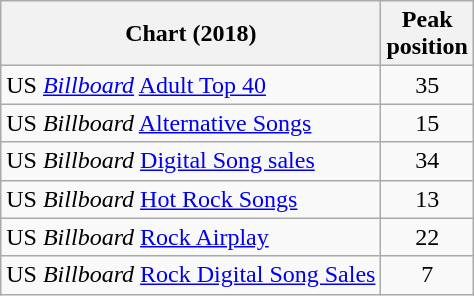<table class="wikitable sortable">
<tr>
<th>Chart (2018)</th>
<th>Peak<br>position</th>
</tr>
<tr>
<td>US <em><a href='#'>Billboard</a></em> <a href='#'>Adult Top 40</a></td>
<td style="text-align:center;">35</td>
</tr>
<tr>
<td>US <em>Billboard</em> <a href='#'>Alternative Songs</a></td>
<td style="text-align:center;">15</td>
</tr>
<tr>
<td>US <em>Billboard</em> <a href='#'>Digital Song sales</a></td>
<td style="text-align:center;">34</td>
</tr>
<tr>
<td>US <em>Billboard</em> <a href='#'>Hot Rock Songs</a></td>
<td style="text-align:center;">13</td>
</tr>
<tr>
<td>US <em>Billboard</em> <a href='#'>Rock Airplay</a></td>
<td style="text-align:center;">22</td>
</tr>
<tr>
<td>US <em>Billboard</em> <a href='#'>Rock Digital Song Sales</a></td>
<td style="text-align:center;">7</td>
</tr>
</table>
